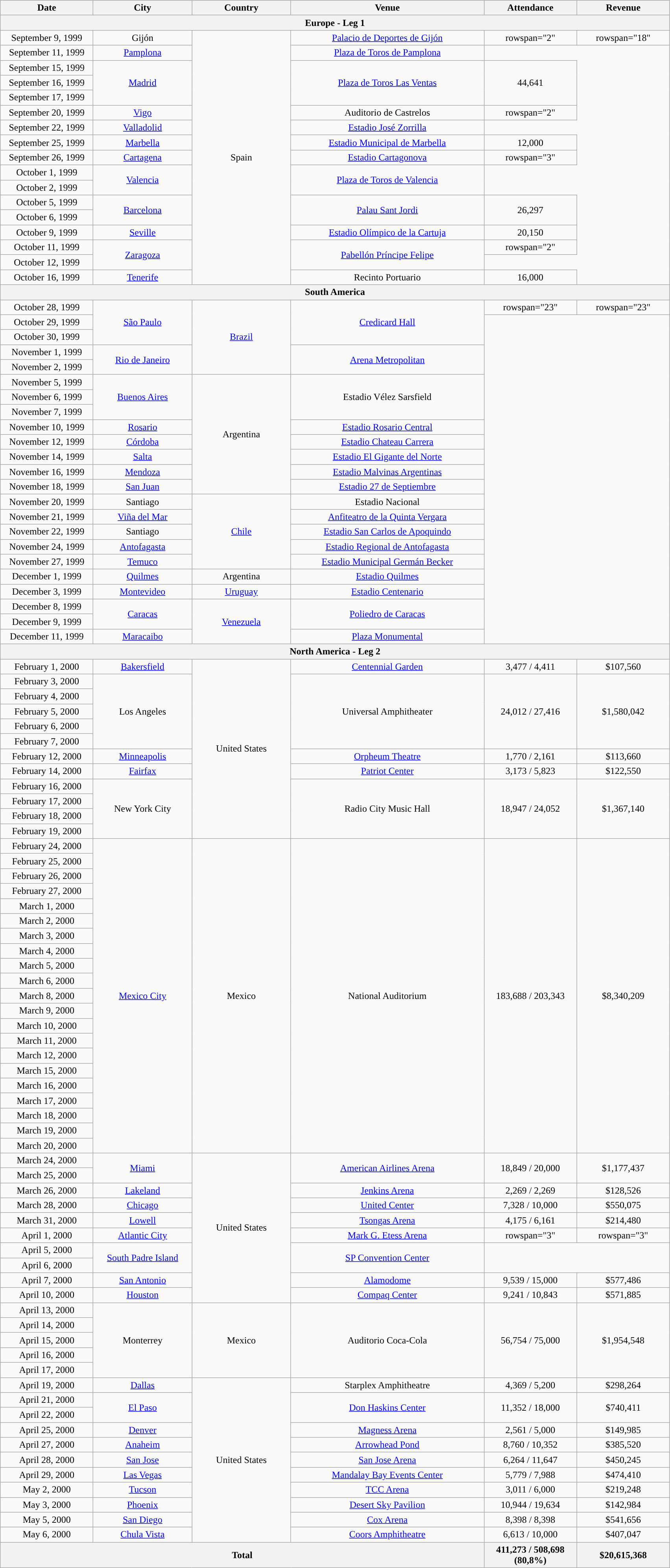<table class="wikitable plainrowheaders" style="text-align:center;">
<tr>
<th width="150">Date</th>
<th width="160">City</th>
<th width="160">Country</th>
<th width="320">Venue</th>
<th width="150">Attendance</th>
<th width="150">Revenue</th>
</tr>
<tr>
<th colspan="7">Europe - Leg 1</th>
</tr>
<tr>
<td>September 9, 1999</td>
<td>Gijón</td>
<td rowspan="17">Spain</td>
<td><a href='#'>Palacio de Deportes de Gijón</a></td>
<td>rowspan="2" </td>
<td>rowspan="18" </td>
</tr>
<tr>
<td>September 11, 1999</td>
<td><a href='#'>Pamplona</a></td>
<td><a href='#'>Plaza de Toros de Pamplona</a></td>
</tr>
<tr>
<td>September 15, 1999</td>
<td rowspan="3"><a href='#'>Madrid</a></td>
<td rowspan="3"><a href='#'>Plaza de Toros Las Ventas</a></td>
<td rowspan="3">44,641</td>
</tr>
<tr>
<td>September 16, 1999</td>
</tr>
<tr>
<td>September 17, 1999</td>
</tr>
<tr>
<td>September 20, 1999</td>
<td><a href='#'>Vigo</a></td>
<td>Auditorio de Castrelos</td>
<td>rowspan="2" </td>
</tr>
<tr>
<td>September 22, 1999</td>
<td><a href='#'>Valladolid</a></td>
<td><a href='#'>Estadio José Zorrilla</a></td>
</tr>
<tr>
<td>September 25, 1999</td>
<td><a href='#'>Marbella</a></td>
<td><a href='#'>Estadio Municipal de Marbella</a></td>
<td>12,000</td>
</tr>
<tr>
<td>September 26, 1999</td>
<td><a href='#'>Cartagena</a></td>
<td><a href='#'>Estadio Cartagonova</a></td>
<td>rowspan="3" </td>
</tr>
<tr>
<td>October 1, 1999</td>
<td rowspan="2"><a href='#'>Valencia</a></td>
<td rowspan="2"><a href='#'>Plaza de Toros de Valencia</a></td>
</tr>
<tr>
<td>October 2, 1999</td>
</tr>
<tr>
<td>October 5, 1999</td>
<td rowspan="2"><a href='#'>Barcelona</a></td>
<td rowspan="2"><a href='#'>Palau Sant Jordi</a></td>
<td rowspan="2">26,297</td>
</tr>
<tr>
<td>October 6, 1999</td>
</tr>
<tr>
<td>October 9, 1999</td>
<td><a href='#'>Seville</a></td>
<td><a href='#'>Estadio Olímpico de la Cartuja</a></td>
<td>20,150</td>
</tr>
<tr>
<td>October 11, 1999</td>
<td rowspan="2"><a href='#'>Zaragoza</a></td>
<td rowspan="2"><a href='#'>Pabellón Príncipe Felipe</a></td>
<td>rowspan="2" </td>
</tr>
<tr>
<td>October 12, 1999</td>
</tr>
<tr>
<td>October 16, 1999</td>
<td><a href='#'>Tenerife</a></td>
<td>Recinto Portuario</td>
<td>16,000</td>
</tr>
<tr>
<th colspan="7">South America</th>
</tr>
<tr>
<td>October 28, 1999</td>
<td rowspan="3"><a href='#'>São Paulo</a></td>
<td rowspan="5"><a href='#'>Brazil</a></td>
<td rowspan="3"><a href='#'>Credicard Hall</a></td>
<td>rowspan="23" </td>
<td>rowspan="23" </td>
</tr>
<tr>
<td>October 29, 1999</td>
</tr>
<tr>
<td>October 30, 1999</td>
</tr>
<tr>
<td>November 1, 1999</td>
<td rowspan="2"><a href='#'>Rio de Janeiro</a></td>
<td rowspan="2"><a href='#'>Arena Metropolitan</a></td>
</tr>
<tr>
<td>November 2, 1999</td>
</tr>
<tr>
<td>November 5, 1999</td>
<td rowspan="3"><a href='#'>Buenos Aires</a></td>
<td rowspan="8">Argentina</td>
<td rowspan="3">Estadio Vélez Sarsfield</td>
</tr>
<tr>
<td>November 6, 1999</td>
</tr>
<tr>
<td>November 7, 1999</td>
</tr>
<tr>
<td>November 10, 1999</td>
<td><a href='#'>Rosario</a></td>
<td><a href='#'>Estadio Rosario Central</a></td>
</tr>
<tr>
<td>November 12, 1999</td>
<td><a href='#'>Córdoba</a></td>
<td><a href='#'>Estadio Chateau Carrera</a></td>
</tr>
<tr>
<td>November 14, 1999</td>
<td><a href='#'>Salta</a></td>
<td><a href='#'>Estadio El Gigante del Norte</a></td>
</tr>
<tr>
<td>November 16, 1999</td>
<td><a href='#'>Mendoza</a></td>
<td><a href='#'>Estadio Malvinas Argentinas</a></td>
</tr>
<tr>
<td>November 18, 1999</td>
<td><a href='#'>San Juan</a></td>
<td><a href='#'>Estadio 27 de Septiembre</a></td>
</tr>
<tr>
<td>November 20, 1999</td>
<td>Santiago</td>
<td rowspan="5"><a href='#'>Chile</a></td>
<td>Estadio Nacional</td>
</tr>
<tr>
<td>November 21, 1999</td>
<td><a href='#'>Viña del Mar</a></td>
<td><a href='#'>Anfiteatro de la Quinta Vergara</a></td>
</tr>
<tr>
<td>November 22, 1999</td>
<td>Santiago</td>
<td><a href='#'>Estadio San Carlos de Apoquindo</a></td>
</tr>
<tr>
<td>November 24, 1999</td>
<td><a href='#'>Antofagasta</a></td>
<td><a href='#'>Estadio Regional de Antofagasta</a></td>
</tr>
<tr>
<td>November 27, 1999</td>
<td><a href='#'>Temuco</a></td>
<td><a href='#'>Estadio Municipal Germán Becker</a></td>
</tr>
<tr>
<td>December 1, 1999</td>
<td><a href='#'>Quilmes</a></td>
<td>Argentina</td>
<td><a href='#'>Estadio Quilmes</a></td>
</tr>
<tr>
<td>December 3, 1999</td>
<td><a href='#'>Montevideo</a></td>
<td><a href='#'>Uruguay</a></td>
<td><a href='#'>Estadio Centenario</a></td>
</tr>
<tr>
<td>December 8, 1999</td>
<td rowspan="2"><a href='#'>Caracas</a></td>
<td rowspan="3"><a href='#'>Venezuela</a></td>
<td rowspan="2"><a href='#'>Poliedro de Caracas</a></td>
</tr>
<tr>
<td>December 9, 1999</td>
</tr>
<tr>
<td>December 11, 1999</td>
<td><a href='#'>Maracaibo</a></td>
<td><a href='#'>Plaza Monumental</a></td>
</tr>
<tr>
<th colspan="7">North America - Leg 2</th>
</tr>
<tr>
<td>February 1, 2000</td>
<td><a href='#'>Bakersfield</a></td>
<td rowspan="12">United States</td>
<td><a href='#'>Centennial Garden</a></td>
<td>3,477 / 4,411</td>
<td>$107,560</td>
</tr>
<tr>
<td>February 3, 2000</td>
<td rowspan="5">Los Angeles</td>
<td rowspan="5">Universal Amphitheater</td>
<td rowspan="5">24,012 / 27,416</td>
<td rowspan="5">$1,580,042</td>
</tr>
<tr>
<td>February 4, 2000</td>
</tr>
<tr>
<td>February 5, 2000</td>
</tr>
<tr>
<td>February 6, 2000</td>
</tr>
<tr>
<td>February 7, 2000</td>
</tr>
<tr>
<td>February 12, 2000</td>
<td><a href='#'>Minneapolis</a></td>
<td><a href='#'>Orpheum Theatre</a></td>
<td>1,770 / 2,161</td>
<td>$113,660</td>
</tr>
<tr>
<td>February 14, 2000</td>
<td><a href='#'>Fairfax</a></td>
<td><a href='#'>Patriot Center</a></td>
<td>3,173 / 5,823</td>
<td>$122,550</td>
</tr>
<tr>
<td>February 16, 2000</td>
<td rowspan="4">New York City</td>
<td rowspan="4">Radio City Music Hall</td>
<td rowspan="4">18,947 / 24,052</td>
<td rowspan="4">$1,367,140</td>
</tr>
<tr>
<td>February 17, 2000</td>
</tr>
<tr>
<td>February 18, 2000</td>
</tr>
<tr>
<td>February 19, 2000</td>
</tr>
<tr>
<td>February 24, 2000</td>
<td rowspan="21"><a href='#'>Mexico City</a></td>
<td rowspan="21">Mexico</td>
<td rowspan="21">National Auditorium</td>
<td rowspan="21">183,688 / 203,343</td>
<td rowspan="21">$8,340,209</td>
</tr>
<tr>
<td>February 25, 2000</td>
</tr>
<tr>
<td>February 26, 2000</td>
</tr>
<tr>
<td>February 27, 2000</td>
</tr>
<tr>
<td>March 1, 2000</td>
</tr>
<tr>
<td>March 2, 2000</td>
</tr>
<tr>
<td>March 3, 2000</td>
</tr>
<tr>
<td>March 4, 2000</td>
</tr>
<tr>
<td>March 5, 2000</td>
</tr>
<tr>
<td>March 6, 2000</td>
</tr>
<tr>
<td>March 8, 2000</td>
</tr>
<tr>
<td>March 9, 2000</td>
</tr>
<tr>
<td>March 10, 2000</td>
</tr>
<tr>
<td>March 11, 2000</td>
</tr>
<tr>
<td>March 12, 2000</td>
</tr>
<tr>
<td>March 15, 2000</td>
</tr>
<tr>
<td>March 16, 2000</td>
</tr>
<tr>
<td>March 17, 2000</td>
</tr>
<tr>
<td>March 18, 2000</td>
</tr>
<tr>
<td>March 19, 2000</td>
</tr>
<tr>
<td>March 20, 2000</td>
</tr>
<tr>
<td>March 24, 2000</td>
<td rowspan="2"><a href='#'>Miami</a></td>
<td rowspan="10">United States</td>
<td rowspan="2"><a href='#'>American Airlines Arena</a></td>
<td rowspan="2">18,849 / 20,000</td>
<td rowspan="2">$1,177,437</td>
</tr>
<tr>
<td>March 25, 2000</td>
</tr>
<tr>
<td>March 26, 2000</td>
<td><a href='#'>Lakeland</a></td>
<td><a href='#'>Jenkins Arena</a></td>
<td>2,269 / 2,269</td>
<td>$128,526</td>
</tr>
<tr>
<td>March 28, 2000</td>
<td><a href='#'>Chicago</a></td>
<td><a href='#'>United Center</a></td>
<td>7,328 / 10,000</td>
<td>$550,075</td>
</tr>
<tr>
<td>March 31, 2000</td>
<td><a href='#'>Lowell</a></td>
<td><a href='#'>Tsongas Arena</a></td>
<td>4,175 / 6,161</td>
<td>$214,480</td>
</tr>
<tr>
<td>April 1, 2000</td>
<td><a href='#'>Atlantic City</a></td>
<td><a href='#'>Mark G. Etess Arena</a></td>
<td>rowspan="3" </td>
<td>rowspan="3" </td>
</tr>
<tr>
<td>April 5, 2000</td>
<td rowspan="2"><a href='#'>South Padre Island</a></td>
<td rowspan="2"><a href='#'>SP Convention Center</a></td>
</tr>
<tr>
<td>April 6, 2000</td>
</tr>
<tr>
<td>April 7, 2000</td>
<td><a href='#'>San Antonio</a></td>
<td><a href='#'>Alamodome</a></td>
<td>9,539 / 15,000</td>
<td>$577,486</td>
</tr>
<tr>
<td>April 10, 2000</td>
<td><a href='#'>Houston</a></td>
<td><a href='#'>Compaq Center</a></td>
<td>9,241 / 10,843</td>
<td>$571,885</td>
</tr>
<tr>
<td>April 13, 2000</td>
<td rowspan="5">Monterrey</td>
<td rowspan="5">Mexico</td>
<td rowspan="5">Auditorio Coca-Cola</td>
<td rowspan="5">56,754 / 75,000</td>
<td rowspan="5">$1,954,548</td>
</tr>
<tr>
<td>April 14, 2000</td>
</tr>
<tr>
<td>April 15, 2000</td>
</tr>
<tr>
<td>April 16, 2000</td>
</tr>
<tr>
<td>April 17, 2000</td>
</tr>
<tr>
<td>April 19, 2000</td>
<td><a href='#'>Dallas</a></td>
<td rowspan="11">United States</td>
<td>Starplex Amphitheatre</td>
<td>4,369 / 5,200</td>
<td>$298,264</td>
</tr>
<tr>
<td>April 21, 2000</td>
<td rowspan="2"><a href='#'>El Paso</a></td>
<td rowspan="2"><a href='#'>Don Haskins Center</a></td>
<td rowspan="2">11,352 / 18,000</td>
<td rowspan="2">$740,411</td>
</tr>
<tr>
<td>April 22, 2000</td>
</tr>
<tr>
<td>April 25, 2000</td>
<td><a href='#'>Denver</a></td>
<td><a href='#'>Magness Arena</a></td>
<td>2,561 / 5,000</td>
<td>$149,985</td>
</tr>
<tr>
<td>April 27, 2000</td>
<td><a href='#'>Anaheim</a></td>
<td><a href='#'>Arrowhead Pond</a></td>
<td>8,760 / 10,352</td>
<td>$385,520</td>
</tr>
<tr>
<td>April 28, 2000</td>
<td><a href='#'>San Jose</a></td>
<td><a href='#'>San Jose Arena</a></td>
<td>6,264 / 11,647</td>
<td>$450,245</td>
</tr>
<tr>
<td>April 29, 2000</td>
<td><a href='#'>Las Vegas</a></td>
<td><a href='#'>Mandalay Bay Events Center</a></td>
<td>5,779 / 7,988</td>
<td>$474,410</td>
</tr>
<tr>
<td>May 2, 2000</td>
<td><a href='#'>Tucson</a></td>
<td><a href='#'>TCC Arena</a></td>
<td>3,011 / 6,000</td>
<td>$219,248</td>
</tr>
<tr>
<td>May 3, 2000</td>
<td><a href='#'>Phoenix</a></td>
<td><a href='#'>Desert Sky Pavilion</a></td>
<td>10,944 / 19,634</td>
<td>$142,984</td>
</tr>
<tr>
<td>May 5, 2000</td>
<td><a href='#'>San Diego</a></td>
<td><a href='#'>Cox Arena</a></td>
<td>8,398 / 8,398</td>
<td>$541,656</td>
</tr>
<tr>
<td>May 6, 2000</td>
<td><a href='#'>Chula Vista</a></td>
<td><a href='#'>Coors Amphitheatre</a></td>
<td>6,613 / 10,000</td>
<td>$407,047</td>
</tr>
<tr>
<th colspan="4">Total</th>
<th>411,273 / 508,698 (80,8%)</th>
<th>$20,615,368</th>
</tr>
</table>
